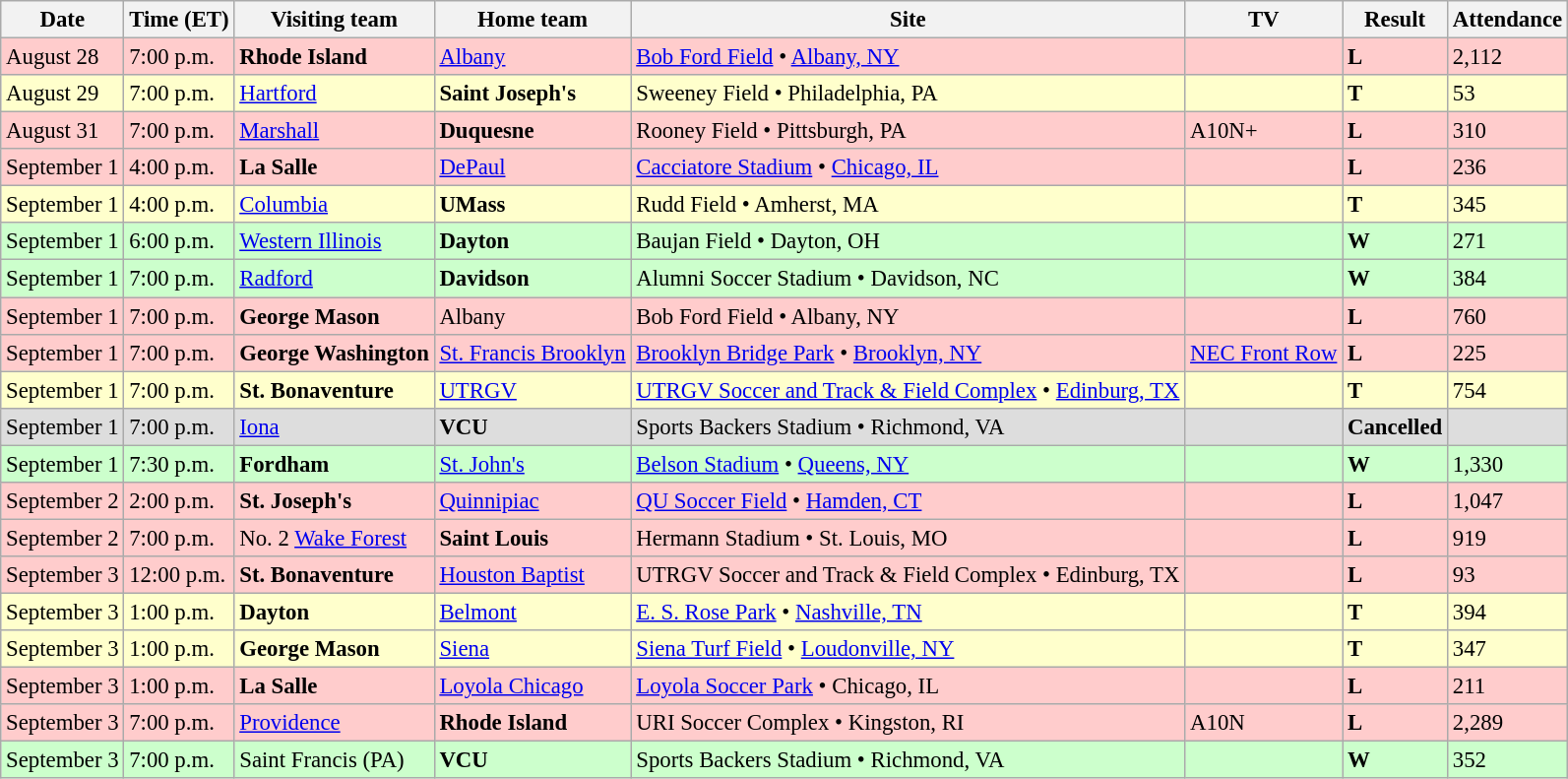<table class="wikitable" style="font-size:95%;">
<tr>
<th>Date</th>
<th>Time (ET)</th>
<th>Visiting team</th>
<th>Home team</th>
<th>Site</th>
<th>TV</th>
<th>Result</th>
<th>Attendance</th>
</tr>
<tr style="background:#fcc;">
<td>August 28</td>
<td>7:00 p.m.</td>
<td><strong>Rhode Island</strong></td>
<td><a href='#'>Albany</a></td>
<td><a href='#'>Bob Ford Field</a> • <a href='#'>Albany, NY</a></td>
<td></td>
<td><strong>L</strong> </td>
<td>2,112</td>
</tr>
<tr style="background:#ffc;">
<td>August 29</td>
<td>7:00 p.m.</td>
<td><a href='#'>Hartford</a></td>
<td><strong>Saint Joseph's</strong></td>
<td>Sweeney Field • Philadelphia, PA</td>
<td></td>
<td><strong>T</strong> </td>
<td>53</td>
</tr>
<tr style="background:#fcc;">
<td>August 31</td>
<td>7:00 p.m.</td>
<td><a href='#'>Marshall</a></td>
<td><strong>Duquesne</strong></td>
<td>Rooney Field • Pittsburgh, PA</td>
<td>A10N+</td>
<td><strong>L</strong> </td>
<td>310</td>
</tr>
<tr style="background:#fcc;">
<td>September 1</td>
<td>4:00 p.m.</td>
<td><strong>La Salle</strong></td>
<td><a href='#'>DePaul</a></td>
<td><a href='#'>Cacciatore Stadium</a> • <a href='#'>Chicago, IL</a></td>
<td></td>
<td><strong>L</strong> </td>
<td>236</td>
</tr>
<tr style="background:#ffc;">
<td>September 1</td>
<td>4:00 p.m.</td>
<td><a href='#'>Columbia</a></td>
<td><strong>UMass</strong></td>
<td>Rudd Field • Amherst, MA</td>
<td></td>
<td><strong>T</strong>  </td>
<td>345</td>
</tr>
<tr style="background:#cfc;">
<td>September 1</td>
<td>6:00 p.m.</td>
<td><a href='#'>Western Illinois</a></td>
<td><strong>Dayton</strong></td>
<td>Baujan Field • Dayton, OH</td>
<td></td>
<td><strong>W</strong> </td>
<td>271</td>
</tr>
<tr style="background:#cfc;">
<td>September 1</td>
<td>7:00 p.m.</td>
<td><a href='#'>Radford</a></td>
<td><strong>Davidson</strong></td>
<td>Alumni Soccer Stadium • Davidson, NC</td>
<td></td>
<td><strong>W</strong> </td>
<td>384</td>
</tr>
<tr style="background:#fcc;">
<td>September 1</td>
<td>7:00 p.m.</td>
<td><strong>George Mason</strong></td>
<td>Albany</td>
<td>Bob Ford Field • Albany, NY</td>
<td></td>
<td><strong>L</strong> </td>
<td>760</td>
</tr>
<tr style="background:#fcc;">
<td>September 1</td>
<td>7:00 p.m.</td>
<td><strong>George Washington</strong></td>
<td><a href='#'>St. Francis Brooklyn</a></td>
<td><a href='#'>Brooklyn Bridge Park</a> • <a href='#'>Brooklyn, NY</a></td>
<td><a href='#'>NEC Front Row</a></td>
<td><strong>L</strong> </td>
<td>225</td>
</tr>
<tr style="background:#ffc;">
<td>September 1</td>
<td>7:00 p.m.</td>
<td><strong>St. Bonaventure</strong></td>
<td><a href='#'>UTRGV</a></td>
<td><a href='#'>UTRGV Soccer and Track & Field Complex</a> • <a href='#'>Edinburg, TX</a><br></td>
<td></td>
<td><strong>T</strong> </td>
<td>754</td>
</tr>
<tr style="background:#ddd;">
<td>September 1</td>
<td>7:00 p.m.</td>
<td><a href='#'>Iona</a></td>
<td><strong>VCU</strong></td>
<td>Sports Backers Stadium • Richmond, VA</td>
<td></td>
<td><strong>Cancelled</strong></td>
<td></td>
</tr>
<tr style="background:#cfc;">
<td>September 1</td>
<td>7:30 p.m.</td>
<td><strong>Fordham</strong></td>
<td><a href='#'>St. John's</a></td>
<td><a href='#'>Belson Stadium</a> • <a href='#'>Queens, NY</a></td>
<td></td>
<td><strong>W</strong> </td>
<td>1,330</td>
</tr>
<tr style="background:#fcc;">
<td>September 2</td>
<td>2:00 p.m.</td>
<td><strong>St. Joseph's</strong></td>
<td><a href='#'>Quinnipiac</a></td>
<td><a href='#'>QU Soccer Field</a> • <a href='#'>Hamden, CT</a></td>
<td></td>
<td><strong>L</strong> </td>
<td>1,047</td>
</tr>
<tr style="background:#fcc;">
<td>September 2</td>
<td>7:00 p.m.</td>
<td>No. 2 <a href='#'>Wake Forest</a></td>
<td><strong>Saint Louis</strong></td>
<td>Hermann Stadium • St. Louis, MO</td>
<td></td>
<td><strong>L</strong> </td>
<td>919</td>
</tr>
<tr style="background:#fcc;">
<td>September 3</td>
<td>12:00 p.m.</td>
<td><strong>St. Bonaventure</strong></td>
<td><a href='#'>Houston Baptist</a></td>
<td>UTRGV Soccer and Track & Field Complex • Edinburg, TX<br></td>
<td></td>
<td><strong>L</strong> </td>
<td>93</td>
</tr>
<tr style="background:#ffc;">
<td>September 3</td>
<td>1:00 p.m.</td>
<td><strong>Dayton</strong></td>
<td><a href='#'>Belmont</a></td>
<td><a href='#'>E. S. Rose Park</a> • <a href='#'>Nashville, TN</a></td>
<td></td>
<td><strong>T</strong> </td>
<td>394</td>
</tr>
<tr style="background:#ffc;">
<td>September 3</td>
<td>1:00 p.m.</td>
<td><strong>George Mason</strong></td>
<td><a href='#'>Siena</a></td>
<td><a href='#'>Siena Turf Field</a> • <a href='#'>Loudonville, NY</a></td>
<td></td>
<td><strong>T</strong> </td>
<td>347</td>
</tr>
<tr style="background:#fcc;">
<td>September 3</td>
<td>1:00 p.m.</td>
<td><strong>La Salle</strong></td>
<td><a href='#'>Loyola Chicago</a></td>
<td><a href='#'>Loyola Soccer Park</a> • Chicago, IL</td>
<td></td>
<td><strong>L</strong> </td>
<td>211</td>
</tr>
<tr style="background:#fcc;">
<td>September 3</td>
<td>7:00 p.m.</td>
<td><a href='#'>Providence</a></td>
<td><strong>Rhode Island</strong></td>
<td>URI Soccer Complex • Kingston, RI</td>
<td>A10N</td>
<td><strong>L</strong> </td>
<td>2,289</td>
</tr>
<tr style="background:#cfc;">
<td>September 3</td>
<td>7:00 p.m.</td>
<td>Saint Francis (PA)</td>
<td><strong>VCU</strong></td>
<td>Sports Backers Stadium • Richmond, VA</td>
<td></td>
<td><strong>W</strong> </td>
<td>352</td>
</tr>
</table>
